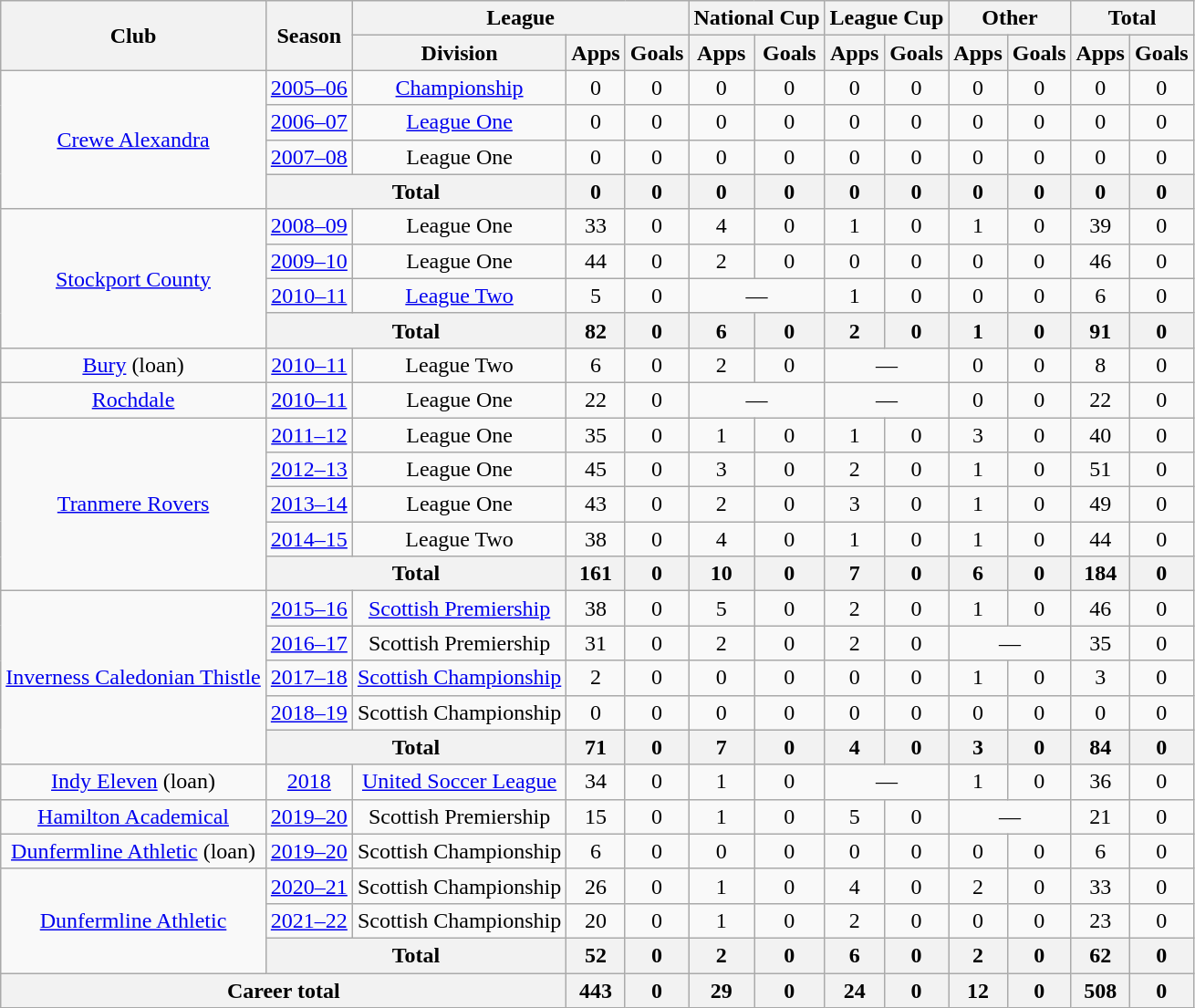<table class="wikitable" style="text-align: center;">
<tr>
<th rowspan=2>Club</th>
<th rowspan=2>Season</th>
<th colspan=3>League</th>
<th colspan=2>National Cup</th>
<th colspan=2>League Cup</th>
<th colspan=2>Other</th>
<th colspan=2>Total</th>
</tr>
<tr>
<th>Division</th>
<th>Apps</th>
<th>Goals</th>
<th>Apps</th>
<th>Goals</th>
<th>Apps</th>
<th>Goals</th>
<th>Apps</th>
<th>Goals</th>
<th>Apps</th>
<th>Goals</th>
</tr>
<tr>
<td rowspan=4><a href='#'>Crewe Alexandra</a></td>
<td><a href='#'>2005–06</a></td>
<td><a href='#'>Championship</a></td>
<td>0</td>
<td>0</td>
<td>0</td>
<td>0</td>
<td>0</td>
<td>0</td>
<td>0</td>
<td>0</td>
<td>0</td>
<td>0</td>
</tr>
<tr>
<td><a href='#'>2006–07</a></td>
<td><a href='#'>League One</a></td>
<td>0</td>
<td>0</td>
<td>0</td>
<td>0</td>
<td>0</td>
<td>0</td>
<td>0</td>
<td>0</td>
<td>0</td>
<td>0</td>
</tr>
<tr>
<td><a href='#'>2007–08</a></td>
<td>League One</td>
<td>0</td>
<td>0</td>
<td>0</td>
<td>0</td>
<td>0</td>
<td>0</td>
<td>0</td>
<td>0</td>
<td>0</td>
<td>0</td>
</tr>
<tr>
<th colspan=2>Total</th>
<th>0</th>
<th>0</th>
<th>0</th>
<th>0</th>
<th>0</th>
<th>0</th>
<th>0</th>
<th>0</th>
<th>0</th>
<th>0</th>
</tr>
<tr>
<td rowspan=4><a href='#'>Stockport County</a></td>
<td><a href='#'>2008–09</a></td>
<td>League One</td>
<td>33</td>
<td>0</td>
<td>4</td>
<td>0</td>
<td>1</td>
<td>0</td>
<td>1</td>
<td>0</td>
<td>39</td>
<td>0</td>
</tr>
<tr>
<td><a href='#'>2009–10</a></td>
<td>League One</td>
<td>44</td>
<td>0</td>
<td>2</td>
<td>0</td>
<td>0</td>
<td>0</td>
<td>0</td>
<td>0</td>
<td>46</td>
<td>0</td>
</tr>
<tr>
<td><a href='#'>2010–11</a></td>
<td><a href='#'>League Two</a></td>
<td>5</td>
<td>0</td>
<td colspan=2>—</td>
<td>1</td>
<td>0</td>
<td>0</td>
<td>0</td>
<td>6</td>
<td>0</td>
</tr>
<tr>
<th colspan="2">Total</th>
<th>82</th>
<th>0</th>
<th>6</th>
<th>0</th>
<th>2</th>
<th>0</th>
<th>1</th>
<th>0</th>
<th>91</th>
<th>0</th>
</tr>
<tr>
<td><a href='#'>Bury</a> (loan)</td>
<td><a href='#'>2010–11</a></td>
<td>League Two</td>
<td>6</td>
<td>0</td>
<td>2</td>
<td>0</td>
<td colspan=2>—</td>
<td>0</td>
<td>0</td>
<td>8</td>
<td>0</td>
</tr>
<tr>
<td><a href='#'>Rochdale</a></td>
<td><a href='#'>2010–11</a></td>
<td>League One</td>
<td>22</td>
<td>0</td>
<td colspan=2>—</td>
<td colspan=2>—</td>
<td>0</td>
<td>0</td>
<td>22</td>
<td>0</td>
</tr>
<tr>
<td rowspan=5><a href='#'>Tranmere Rovers</a></td>
<td><a href='#'>2011–12</a></td>
<td>League One</td>
<td>35</td>
<td>0</td>
<td>1</td>
<td>0</td>
<td>1</td>
<td>0</td>
<td>3</td>
<td>0</td>
<td>40</td>
<td>0</td>
</tr>
<tr>
<td><a href='#'>2012–13</a></td>
<td>League One</td>
<td>45</td>
<td>0</td>
<td>3</td>
<td>0</td>
<td>2</td>
<td>0</td>
<td>1</td>
<td>0</td>
<td>51</td>
<td>0</td>
</tr>
<tr>
<td><a href='#'>2013–14</a></td>
<td>League One</td>
<td>43</td>
<td>0</td>
<td>2</td>
<td>0</td>
<td>3</td>
<td>0</td>
<td>1</td>
<td>0</td>
<td>49</td>
<td>0</td>
</tr>
<tr>
<td><a href='#'>2014–15</a></td>
<td>League Two</td>
<td>38</td>
<td>0</td>
<td>4</td>
<td>0</td>
<td>1</td>
<td>0</td>
<td>1</td>
<td>0</td>
<td>44</td>
<td>0</td>
</tr>
<tr>
<th colspan=2>Total</th>
<th>161</th>
<th>0</th>
<th>10</th>
<th>0</th>
<th>7</th>
<th>0</th>
<th>6</th>
<th>0</th>
<th>184</th>
<th>0</th>
</tr>
<tr>
<td rowspan="5"><a href='#'>Inverness Caledonian Thistle</a></td>
<td><a href='#'>2015–16</a></td>
<td><a href='#'>Scottish Premiership</a></td>
<td>38</td>
<td>0</td>
<td>5</td>
<td>0</td>
<td>2</td>
<td>0</td>
<td>1</td>
<td>0</td>
<td>46</td>
<td>0</td>
</tr>
<tr>
<td><a href='#'>2016–17</a></td>
<td>Scottish Premiership</td>
<td>31</td>
<td>0</td>
<td>2</td>
<td>0</td>
<td>2</td>
<td>0</td>
<td colspan=2>—</td>
<td>35</td>
<td>0</td>
</tr>
<tr>
<td><a href='#'>2017–18</a></td>
<td><a href='#'>Scottish Championship</a></td>
<td>2</td>
<td>0</td>
<td>0</td>
<td>0</td>
<td>0</td>
<td>0</td>
<td>1</td>
<td>0</td>
<td>3</td>
<td>0</td>
</tr>
<tr>
<td><a href='#'>2018–19</a></td>
<td>Scottish Championship</td>
<td>0</td>
<td>0</td>
<td>0</td>
<td>0</td>
<td>0</td>
<td>0</td>
<td>0</td>
<td>0</td>
<td>0</td>
<td>0</td>
</tr>
<tr>
<th colspan=2>Total</th>
<th>71</th>
<th>0</th>
<th>7</th>
<th>0</th>
<th>4</th>
<th>0</th>
<th>3</th>
<th>0</th>
<th>84</th>
<th>0</th>
</tr>
<tr>
<td><a href='#'>Indy Eleven</a> (loan)</td>
<td><a href='#'>2018</a></td>
<td><a href='#'>United Soccer League</a></td>
<td>34</td>
<td>0</td>
<td>1</td>
<td>0</td>
<td colspan=2>—</td>
<td>1</td>
<td>0</td>
<td>36</td>
<td>0</td>
</tr>
<tr>
<td><a href='#'>Hamilton Academical</a></td>
<td><a href='#'>2019–20</a></td>
<td>Scottish Premiership</td>
<td>15</td>
<td>0</td>
<td>1</td>
<td>0</td>
<td>5</td>
<td>0</td>
<td colspan=2>—</td>
<td>21</td>
<td>0</td>
</tr>
<tr>
<td><a href='#'>Dunfermline Athletic</a> (loan)</td>
<td><a href='#'>2019–20</a></td>
<td>Scottish Championship</td>
<td>6</td>
<td>0</td>
<td>0</td>
<td>0</td>
<td>0</td>
<td>0</td>
<td>0</td>
<td>0</td>
<td>6</td>
<td>0</td>
</tr>
<tr>
<td rowspan=3><a href='#'>Dunfermline Athletic</a></td>
<td><a href='#'>2020–21</a></td>
<td>Scottish Championship</td>
<td>26</td>
<td>0</td>
<td>1</td>
<td>0</td>
<td>4</td>
<td>0</td>
<td>2</td>
<td>0</td>
<td>33</td>
<td>0</td>
</tr>
<tr>
<td><a href='#'>2021–22</a></td>
<td>Scottish Championship</td>
<td>20</td>
<td>0</td>
<td>1</td>
<td>0</td>
<td>2</td>
<td>0</td>
<td>0</td>
<td>0</td>
<td>23</td>
<td>0</td>
</tr>
<tr>
<th colspan=2>Total</th>
<th>52</th>
<th>0</th>
<th>2</th>
<th>0</th>
<th>6</th>
<th>0</th>
<th>2</th>
<th>0</th>
<th>62</th>
<th>0</th>
</tr>
<tr>
<th colspan=3>Career total</th>
<th>443</th>
<th>0</th>
<th>29</th>
<th>0</th>
<th>24</th>
<th>0</th>
<th>12</th>
<th>0</th>
<th>508</th>
<th>0</th>
</tr>
</table>
